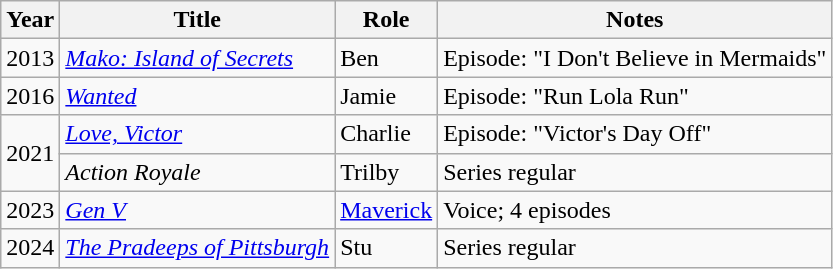<table class="wikitable">
<tr>
<th>Year</th>
<th>Title</th>
<th>Role</th>
<th>Notes</th>
</tr>
<tr>
<td>2013</td>
<td><em><a href='#'>Mako: Island of Secrets</a></em></td>
<td>Ben</td>
<td>Episode: "I Don't Believe in Mermaids"</td>
</tr>
<tr>
<td>2016</td>
<td><em><a href='#'>Wanted</a></em></td>
<td>Jamie</td>
<td>Episode: "Run Lola Run"</td>
</tr>
<tr>
<td rowspan="2">2021</td>
<td><em><a href='#'>Love, Victor</a></em></td>
<td>Charlie</td>
<td>Episode: "Victor's Day Off"</td>
</tr>
<tr>
<td><em>Action Royale</em></td>
<td>Trilby</td>
<td>Series regular</td>
</tr>
<tr>
<td>2023</td>
<td><em><a href='#'>Gen V</a></em></td>
<td><a href='#'>Maverick</a></td>
<td>Voice; 4 episodes</td>
</tr>
<tr>
<td>2024</td>
<td><em><a href='#'>The Pradeeps of Pittsburgh</a></em></td>
<td>Stu</td>
<td>Series regular</td>
</tr>
</table>
